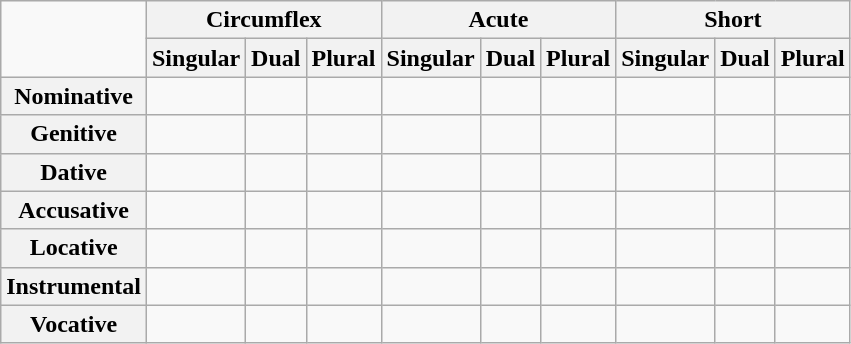<table class="wikitable">
<tr>
<td rowspan="2"></td>
<th colspan="3">Circumflex</th>
<th colspan="3">Acute</th>
<th colspan="3">Short</th>
</tr>
<tr>
<th>Singular</th>
<th>Dual</th>
<th>Plural</th>
<th>Singular</th>
<th>Dual</th>
<th>Plural</th>
<th>Singular</th>
<th>Dual</th>
<th>Plural</th>
</tr>
<tr>
<th>Nominative</th>
<td></td>
<td></td>
<td></td>
<td></td>
<td></td>
<td></td>
<td></td>
<td></td>
<td></td>
</tr>
<tr>
<th>Genitive</th>
<td></td>
<td></td>
<td></td>
<td></td>
<td></td>
<td></td>
<td></td>
<td></td>
<td></td>
</tr>
<tr>
<th>Dative</th>
<td></td>
<td></td>
<td></td>
<td></td>
<td></td>
<td></td>
<td></td>
<td></td>
<td></td>
</tr>
<tr>
<th>Accusative</th>
<td></td>
<td></td>
<td></td>
<td></td>
<td></td>
<td></td>
<td></td>
<td></td>
<td></td>
</tr>
<tr>
<th>Locative</th>
<td></td>
<td></td>
<td></td>
<td></td>
<td></td>
<td></td>
<td></td>
<td></td>
<td></td>
</tr>
<tr>
<th>Instrumental</th>
<td></td>
<td></td>
<td></td>
<td></td>
<td></td>
<td></td>
<td></td>
<td></td>
<td></td>
</tr>
<tr>
<th>Vocative</th>
<td></td>
<td></td>
<td></td>
<td></td>
<td></td>
<td></td>
<td></td>
<td></td>
<td></td>
</tr>
</table>
